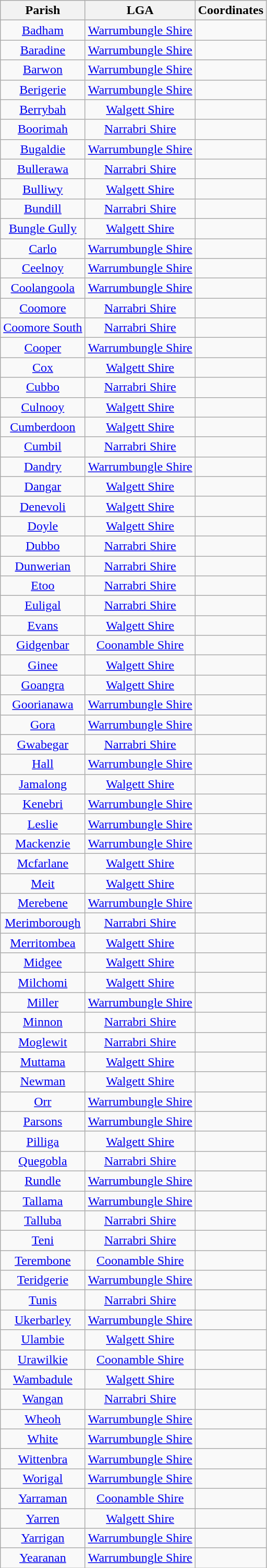<table class="wikitable" style="text-align:center">
<tr>
<th>Parish</th>
<th>LGA</th>
<th>Coordinates</th>
</tr>
<tr>
<td><a href='#'>Badham</a></td>
<td><a href='#'>Warrumbungle Shire</a></td>
<td></td>
</tr>
<tr>
<td><a href='#'>Baradine</a></td>
<td><a href='#'>Warrumbungle Shire</a></td>
<td></td>
</tr>
<tr>
<td><a href='#'>Barwon</a></td>
<td><a href='#'>Warrumbungle Shire</a></td>
<td></td>
</tr>
<tr>
<td><a href='#'>Berigerie</a></td>
<td><a href='#'>Warrumbungle Shire</a></td>
<td></td>
</tr>
<tr>
<td><a href='#'>Berrybah</a></td>
<td><a href='#'>Walgett Shire</a></td>
<td></td>
</tr>
<tr>
<td><a href='#'>Boorimah</a></td>
<td><a href='#'>Narrabri Shire</a></td>
<td></td>
</tr>
<tr>
<td><a href='#'>Bugaldie</a></td>
<td><a href='#'>Warrumbungle Shire</a></td>
<td></td>
</tr>
<tr>
<td><a href='#'>Bullerawa</a></td>
<td><a href='#'>Narrabri Shire</a></td>
<td></td>
</tr>
<tr>
<td><a href='#'>Bulliwy</a></td>
<td><a href='#'>Walgett Shire</a></td>
<td></td>
</tr>
<tr>
<td><a href='#'>Bundill</a></td>
<td><a href='#'>Narrabri Shire</a></td>
<td></td>
</tr>
<tr>
<td><a href='#'>Bungle Gully</a></td>
<td><a href='#'>Walgett Shire</a></td>
<td></td>
</tr>
<tr>
<td><a href='#'>Carlo</a></td>
<td><a href='#'>Warrumbungle Shire</a></td>
<td></td>
</tr>
<tr>
<td><a href='#'>Ceelnoy</a></td>
<td><a href='#'>Warrumbungle Shire</a></td>
<td></td>
</tr>
<tr>
<td><a href='#'>Coolangoola</a></td>
<td><a href='#'>Warrumbungle Shire</a></td>
<td></td>
</tr>
<tr>
<td><a href='#'>Coomore</a></td>
<td><a href='#'>Narrabri Shire</a></td>
<td></td>
</tr>
<tr>
<td><a href='#'>Coomore South</a></td>
<td><a href='#'>Narrabri Shire</a></td>
<td></td>
</tr>
<tr>
<td><a href='#'>Cooper</a></td>
<td><a href='#'>Warrumbungle Shire</a></td>
<td></td>
</tr>
<tr>
<td><a href='#'>Cox</a></td>
<td><a href='#'>Walgett Shire</a></td>
<td></td>
</tr>
<tr>
<td><a href='#'>Cubbo</a></td>
<td><a href='#'>Narrabri Shire</a></td>
<td></td>
</tr>
<tr>
<td><a href='#'>Culnooy</a></td>
<td><a href='#'>Walgett Shire</a></td>
<td></td>
</tr>
<tr>
<td><a href='#'>Cumberdoon</a></td>
<td><a href='#'>Walgett Shire</a></td>
<td></td>
</tr>
<tr>
<td><a href='#'>Cumbil</a></td>
<td><a href='#'>Narrabri Shire</a></td>
<td></td>
</tr>
<tr>
<td><a href='#'>Dandry</a></td>
<td><a href='#'>Warrumbungle Shire</a></td>
<td></td>
</tr>
<tr>
<td><a href='#'>Dangar</a></td>
<td><a href='#'>Walgett Shire</a></td>
<td></td>
</tr>
<tr>
<td><a href='#'>Denevoli</a></td>
<td><a href='#'>Walgett Shire</a></td>
<td></td>
</tr>
<tr>
<td><a href='#'>Doyle</a></td>
<td><a href='#'>Walgett Shire</a></td>
<td></td>
</tr>
<tr>
<td><a href='#'>Dubbo</a></td>
<td><a href='#'>Narrabri Shire</a></td>
<td></td>
</tr>
<tr>
<td><a href='#'>Dunwerian</a></td>
<td><a href='#'>Narrabri Shire</a></td>
<td></td>
</tr>
<tr>
<td><a href='#'>Etoo</a></td>
<td><a href='#'>Narrabri Shire</a></td>
<td></td>
</tr>
<tr>
<td><a href='#'>Euligal</a></td>
<td><a href='#'>Narrabri Shire</a></td>
<td></td>
</tr>
<tr>
<td><a href='#'>Evans</a></td>
<td><a href='#'>Walgett Shire</a></td>
<td></td>
</tr>
<tr>
<td><a href='#'>Gidgenbar</a></td>
<td><a href='#'>Coonamble Shire</a></td>
<td></td>
</tr>
<tr>
<td><a href='#'>Ginee</a></td>
<td><a href='#'>Walgett Shire</a></td>
<td></td>
</tr>
<tr>
<td><a href='#'>Goangra</a></td>
<td><a href='#'>Walgett Shire</a></td>
<td></td>
</tr>
<tr>
<td><a href='#'>Goorianawa</a></td>
<td><a href='#'>Warrumbungle Shire</a></td>
<td></td>
</tr>
<tr>
<td><a href='#'>Gora</a></td>
<td><a href='#'>Warrumbungle Shire</a></td>
<td></td>
</tr>
<tr>
<td><a href='#'>Gwabegar</a></td>
<td><a href='#'>Narrabri Shire</a></td>
<td></td>
</tr>
<tr>
<td><a href='#'>Hall</a></td>
<td><a href='#'>Warrumbungle Shire</a></td>
<td></td>
</tr>
<tr>
<td><a href='#'>Jamalong</a></td>
<td><a href='#'>Walgett Shire</a></td>
<td></td>
</tr>
<tr>
<td><a href='#'>Kenebri</a></td>
<td><a href='#'>Warrumbungle Shire</a></td>
<td></td>
</tr>
<tr>
<td><a href='#'>Leslie</a></td>
<td><a href='#'>Warrumbungle Shire</a></td>
<td></td>
</tr>
<tr>
<td><a href='#'>Mackenzie</a></td>
<td><a href='#'>Warrumbungle Shire</a></td>
<td></td>
</tr>
<tr>
<td><a href='#'>Mcfarlane</a></td>
<td><a href='#'>Walgett Shire</a></td>
<td></td>
</tr>
<tr>
<td><a href='#'>Meit</a></td>
<td><a href='#'>Walgett Shire</a></td>
<td></td>
</tr>
<tr>
<td><a href='#'>Merebene</a></td>
<td><a href='#'>Warrumbungle Shire</a></td>
<td></td>
</tr>
<tr>
<td><a href='#'>Merimborough</a></td>
<td><a href='#'>Narrabri Shire</a></td>
<td></td>
</tr>
<tr>
<td><a href='#'>Merritombea</a></td>
<td><a href='#'>Walgett Shire</a></td>
<td></td>
</tr>
<tr>
<td><a href='#'>Midgee</a></td>
<td><a href='#'>Walgett Shire</a></td>
<td></td>
</tr>
<tr>
<td><a href='#'>Milchomi</a></td>
<td><a href='#'>Walgett Shire</a></td>
<td></td>
</tr>
<tr>
<td><a href='#'>Miller</a></td>
<td><a href='#'>Warrumbungle Shire</a></td>
<td></td>
</tr>
<tr>
<td><a href='#'>Minnon</a></td>
<td><a href='#'>Narrabri Shire</a></td>
<td></td>
</tr>
<tr>
<td><a href='#'>Moglewit</a></td>
<td><a href='#'>Narrabri Shire</a></td>
<td></td>
</tr>
<tr>
<td><a href='#'>Muttama</a></td>
<td><a href='#'>Walgett Shire</a></td>
<td></td>
</tr>
<tr>
<td><a href='#'>Newman</a></td>
<td><a href='#'>Walgett Shire</a></td>
<td></td>
</tr>
<tr>
<td><a href='#'>Orr</a></td>
<td><a href='#'>Warrumbungle Shire</a></td>
<td></td>
</tr>
<tr>
<td><a href='#'>Parsons</a></td>
<td><a href='#'>Warrumbungle Shire</a></td>
<td></td>
</tr>
<tr>
<td><a href='#'>Pilliga</a></td>
<td><a href='#'>Walgett Shire</a></td>
<td></td>
</tr>
<tr>
<td><a href='#'>Quegobla</a></td>
<td><a href='#'>Narrabri Shire</a></td>
<td></td>
</tr>
<tr>
<td><a href='#'>Rundle</a></td>
<td><a href='#'>Warrumbungle Shire</a></td>
<td></td>
</tr>
<tr>
<td><a href='#'>Tallama</a></td>
<td><a href='#'>Warrumbungle Shire</a></td>
<td></td>
</tr>
<tr>
<td><a href='#'>Talluba</a></td>
<td><a href='#'>Narrabri Shire</a></td>
<td></td>
</tr>
<tr>
<td><a href='#'>Teni</a></td>
<td><a href='#'>Narrabri Shire</a></td>
<td></td>
</tr>
<tr>
<td><a href='#'>Terembone</a></td>
<td><a href='#'>Coonamble Shire</a></td>
<td></td>
</tr>
<tr>
<td><a href='#'>Teridgerie</a></td>
<td><a href='#'>Warrumbungle Shire</a></td>
<td></td>
</tr>
<tr>
<td><a href='#'>Tunis</a></td>
<td><a href='#'>Narrabri Shire</a></td>
<td></td>
</tr>
<tr>
<td><a href='#'>Ukerbarley</a></td>
<td><a href='#'>Warrumbungle Shire</a></td>
<td></td>
</tr>
<tr>
<td><a href='#'>Ulambie</a></td>
<td><a href='#'>Walgett Shire</a></td>
<td></td>
</tr>
<tr>
<td><a href='#'>Urawilkie</a></td>
<td><a href='#'>Coonamble Shire</a></td>
<td></td>
</tr>
<tr>
<td><a href='#'>Wambadule</a></td>
<td><a href='#'>Walgett Shire</a></td>
<td></td>
</tr>
<tr>
<td><a href='#'>Wangan</a></td>
<td><a href='#'>Narrabri Shire</a></td>
<td></td>
</tr>
<tr>
<td><a href='#'>Wheoh</a></td>
<td><a href='#'>Warrumbungle Shire</a></td>
<td></td>
</tr>
<tr>
<td><a href='#'>White</a></td>
<td><a href='#'>Warrumbungle Shire</a></td>
<td></td>
</tr>
<tr>
<td><a href='#'>Wittenbra</a></td>
<td><a href='#'>Warrumbungle Shire</a></td>
<td></td>
</tr>
<tr>
<td><a href='#'>Worigal</a></td>
<td><a href='#'>Warrumbungle Shire</a></td>
<td></td>
</tr>
<tr>
<td><a href='#'>Yarraman</a></td>
<td><a href='#'>Coonamble Shire</a></td>
<td></td>
</tr>
<tr>
<td><a href='#'>Yarren</a></td>
<td><a href='#'>Walgett Shire</a></td>
<td></td>
</tr>
<tr>
<td><a href='#'>Yarrigan</a></td>
<td><a href='#'>Warrumbungle Shire</a></td>
<td></td>
</tr>
<tr>
<td><a href='#'>Yearanan</a></td>
<td><a href='#'>Warrumbungle Shire</a></td>
<td></td>
</tr>
</table>
